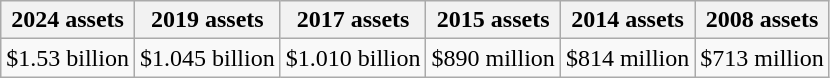<table class="wikitable">
<tr>
<th>2024 assets</th>
<th>2019 assets</th>
<th>2017 assets</th>
<th>2015 assets</th>
<th>2014 assets</th>
<th>2008 assets</th>
</tr>
<tr>
<td>$1.53 billion </td>
<td>$1.045 billion </td>
<td>$1.010 billion </td>
<td>$890 million</td>
<td>$814 million</td>
<td>$713 million</td>
</tr>
</table>
